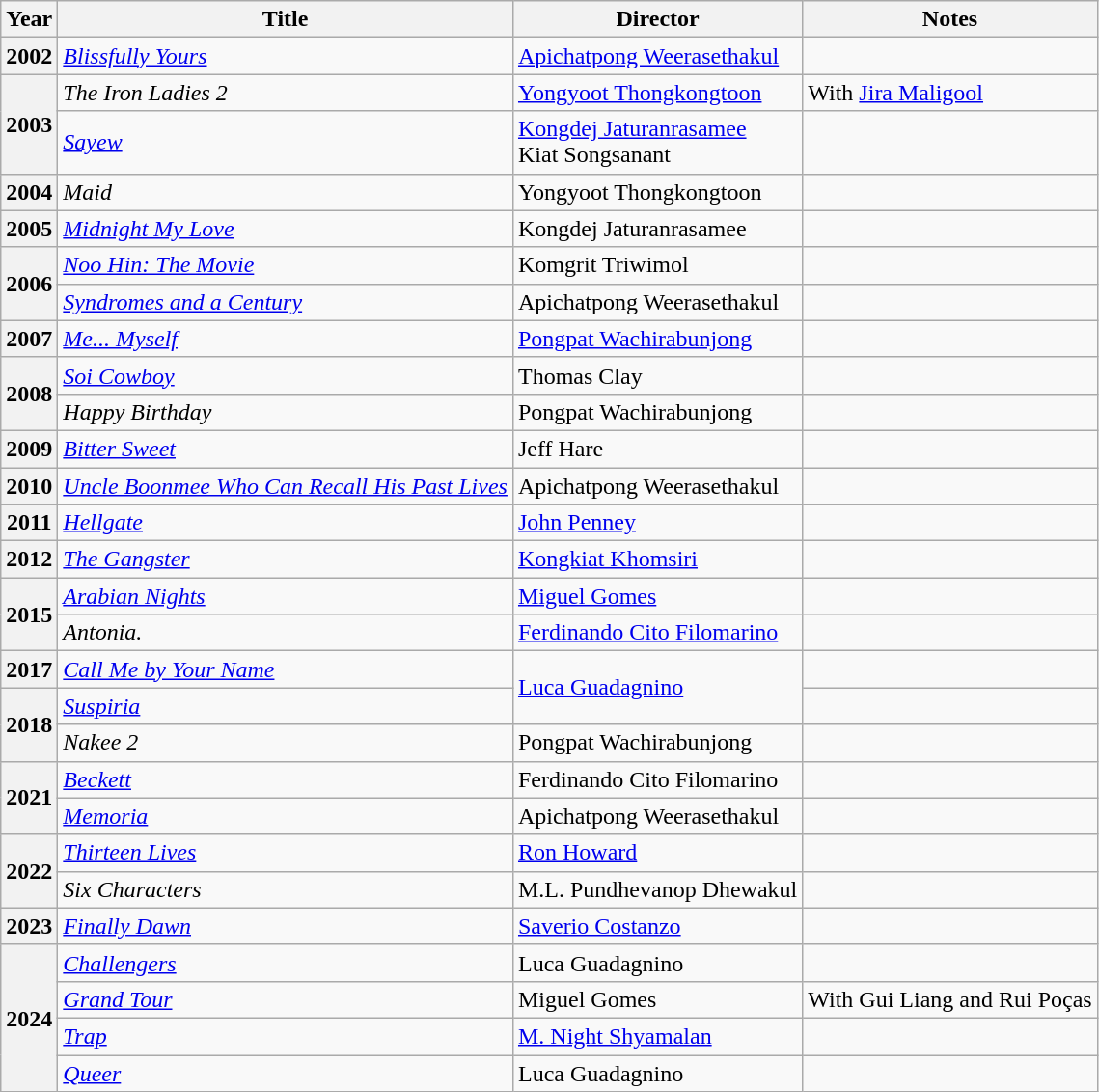<table class="wikitable">
<tr>
<th>Year</th>
<th>Title</th>
<th>Director</th>
<th>Notes</th>
</tr>
<tr>
<th>2002</th>
<td><em><a href='#'>Blissfully Yours</a></em></td>
<td><a href='#'>Apichatpong Weerasethakul</a></td>
<td></td>
</tr>
<tr>
<th rowspan="2">2003</th>
<td><em>The Iron Ladies 2</em></td>
<td><a href='#'>Yongyoot Thongkongtoon</a></td>
<td>With <a href='#'>Jira Maligool</a></td>
</tr>
<tr>
<td><em><a href='#'>Sayew</a></em></td>
<td><a href='#'>Kongdej Jaturanrasamee</a><br>Kiat Songsanant</td>
<td></td>
</tr>
<tr>
<th>2004</th>
<td><em>Maid</em></td>
<td>Yongyoot Thongkongtoon</td>
<td></td>
</tr>
<tr>
<th>2005</th>
<td><em><a href='#'>Midnight My Love</a></em></td>
<td>Kongdej Jaturanrasamee</td>
<td></td>
</tr>
<tr>
<th rowspan="2">2006</th>
<td><em><a href='#'>Noo Hin: The Movie</a></em></td>
<td>Komgrit Triwimol</td>
<td></td>
</tr>
<tr>
<td><em><a href='#'>Syndromes and a Century</a></em></td>
<td>Apichatpong Weerasethakul</td>
<td></td>
</tr>
<tr>
<th>2007</th>
<td><em><a href='#'>Me... Myself</a></em></td>
<td><a href='#'>Pongpat Wachirabunjong</a></td>
<td></td>
</tr>
<tr>
<th rowspan="2">2008</th>
<td><em><a href='#'>Soi Cowboy</a></em></td>
<td>Thomas Clay</td>
<td></td>
</tr>
<tr>
<td><em>Happy Birthday</em></td>
<td>Pongpat Wachirabunjong</td>
<td></td>
</tr>
<tr>
<th>2009</th>
<td><em><a href='#'>Bitter Sweet</a></em></td>
<td>Jeff Hare</td>
<td></td>
</tr>
<tr>
<th>2010</th>
<td><em><a href='#'>Uncle Boonmee Who Can Recall His Past Lives</a></em></td>
<td>Apichatpong Weerasethakul</td>
<td></td>
</tr>
<tr>
<th>2011</th>
<td><em><a href='#'>Hellgate</a></em></td>
<td><a href='#'>John Penney</a></td>
<td></td>
</tr>
<tr>
<th>2012</th>
<td><em><a href='#'>The Gangster</a></em></td>
<td><a href='#'>Kongkiat Khomsiri</a></td>
<td></td>
</tr>
<tr>
<th rowspan="2">2015</th>
<td><em><a href='#'>Arabian Nights</a></em></td>
<td><a href='#'>Miguel Gomes</a></td>
<td></td>
</tr>
<tr>
<td><em>Antonia.</em></td>
<td><a href='#'>Ferdinando Cito Filomarino</a></td>
<td></td>
</tr>
<tr>
<th>2017</th>
<td><em><a href='#'>Call Me by Your Name</a></em></td>
<td rowspan=2><a href='#'>Luca Guadagnino</a></td>
<td></td>
</tr>
<tr>
<th rowspan="2">2018</th>
<td><em><a href='#'>Suspiria</a></em></td>
<td></td>
</tr>
<tr>
<td><em>Nakee 2</em></td>
<td>Pongpat Wachirabunjong</td>
<td></td>
</tr>
<tr>
<th rowspan="2">2021</th>
<td><em><a href='#'>Beckett</a></em></td>
<td>Ferdinando Cito Filomarino</td>
<td></td>
</tr>
<tr>
<td><em><a href='#'>Memoria</a></em></td>
<td>Apichatpong Weerasethakul</td>
<td></td>
</tr>
<tr>
<th rowspan="2">2022</th>
<td><em><a href='#'>Thirteen Lives</a></em></td>
<td><a href='#'>Ron Howard</a></td>
<td></td>
</tr>
<tr>
<td><em>Six Characters</em></td>
<td>M.L. Pundhevanop Dhewakul</td>
<td></td>
</tr>
<tr>
<th>2023</th>
<td><em><a href='#'>Finally Dawn</a></em></td>
<td><a href='#'>Saverio Costanzo</a></td>
<td></td>
</tr>
<tr>
<th rowspan="4">2024</th>
<td><em><a href='#'>Challengers</a></em></td>
<td>Luca Guadagnino</td>
<td></td>
</tr>
<tr>
<td><em><a href='#'>Grand Tour</a></em></td>
<td>Miguel Gomes</td>
<td>With Gui Liang and Rui Poças</td>
</tr>
<tr>
<td><em><a href='#'>Trap</a></em></td>
<td><a href='#'>M. Night Shyamalan</a></td>
<td></td>
</tr>
<tr>
<td><em><a href='#'>Queer</a></em></td>
<td>Luca Guadagnino</td>
<td></td>
</tr>
</table>
